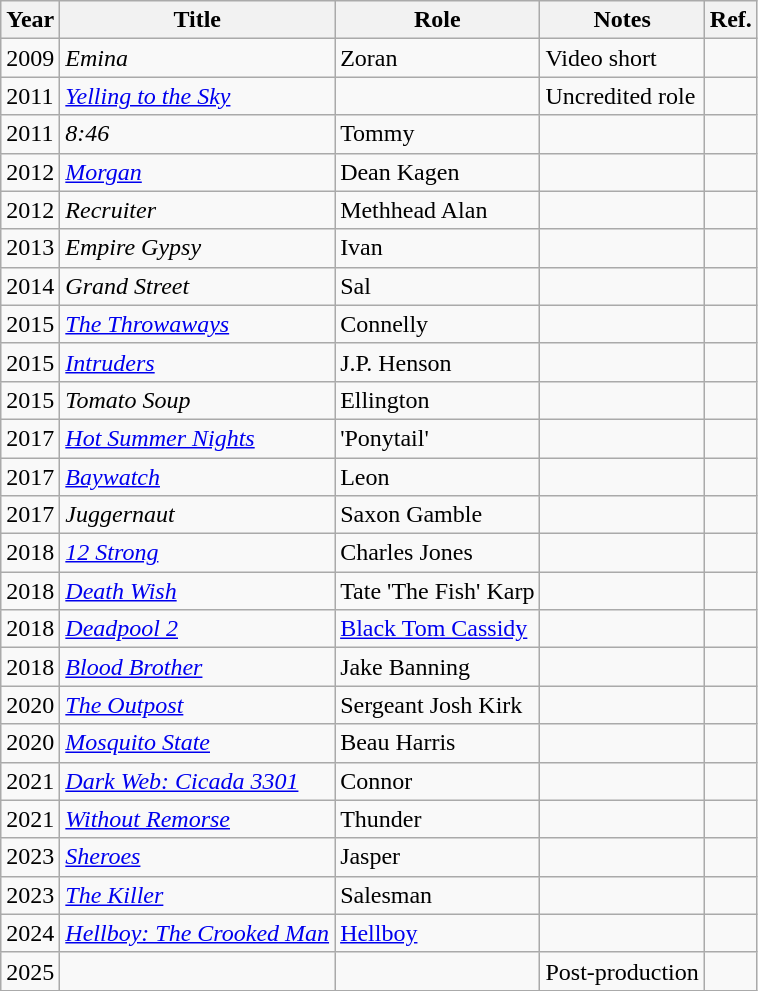<table class="wikitable sortable">
<tr>
<th>Year</th>
<th>Title</th>
<th>Role</th>
<th>Notes</th>
<th>Ref.</th>
</tr>
<tr>
<td>2009</td>
<td><em>Emina</em></td>
<td>Zoran</td>
<td>Video short</td>
<td></td>
</tr>
<tr>
<td>2011</td>
<td><em><a href='#'>Yelling to the Sky</a></em></td>
<td></td>
<td>Uncredited role</td>
<td></td>
</tr>
<tr>
<td>2011</td>
<td><em>8:46</em></td>
<td>Tommy</td>
<td></td>
<td></td>
</tr>
<tr>
<td>2012</td>
<td><em><a href='#'>Morgan</a></em></td>
<td>Dean Kagen</td>
<td></td>
<td></td>
</tr>
<tr>
<td>2012</td>
<td><em>Recruiter</em></td>
<td>Methhead Alan</td>
<td></td>
<td></td>
</tr>
<tr>
<td>2013</td>
<td><em>Empire Gypsy</em></td>
<td>Ivan</td>
<td></td>
<td></td>
</tr>
<tr>
<td>2014</td>
<td><em>Grand Street</em></td>
<td>Sal</td>
<td></td>
<td></td>
</tr>
<tr>
<td>2015</td>
<td><em><a href='#'>The Throwaways</a></em></td>
<td>Connelly</td>
<td></td>
<td></td>
</tr>
<tr>
<td>2015</td>
<td><em><a href='#'>Intruders</a></em></td>
<td>J.P. Henson</td>
<td></td>
<td></td>
</tr>
<tr>
<td>2015</td>
<td><em>Tomato Soup</em></td>
<td>Ellington</td>
<td></td>
<td></td>
</tr>
<tr>
<td>2017</td>
<td><em><a href='#'>Hot Summer Nights</a></em></td>
<td>'Ponytail'</td>
<td></td>
<td></td>
</tr>
<tr>
<td>2017</td>
<td><em><a href='#'>Baywatch</a></em></td>
<td>Leon</td>
<td></td>
<td></td>
</tr>
<tr>
<td>2017</td>
<td><em>Juggernaut</em></td>
<td>Saxon Gamble</td>
<td></td>
<td></td>
</tr>
<tr>
<td>2018</td>
<td><em><a href='#'>12 Strong</a></em></td>
<td>Charles Jones</td>
<td></td>
<td></td>
</tr>
<tr>
<td>2018</td>
<td><em><a href='#'>Death Wish</a></em></td>
<td>Tate 'The Fish' Karp</td>
<td></td>
<td></td>
</tr>
<tr>
<td>2018</td>
<td><em><a href='#'>Deadpool 2</a></em></td>
<td><a href='#'>Black Tom Cassidy</a></td>
<td></td>
<td></td>
</tr>
<tr>
<td>2018</td>
<td><em><a href='#'>Blood Brother</a></em></td>
<td>Jake Banning</td>
<td></td>
<td></td>
</tr>
<tr>
<td>2020</td>
<td><em><a href='#'>The Outpost</a></em></td>
<td>Sergeant Josh Kirk</td>
<td></td>
<td></td>
</tr>
<tr>
<td>2020</td>
<td><em><a href='#'>Mosquito State</a></em></td>
<td>Beau Harris</td>
<td></td>
<td></td>
</tr>
<tr>
<td>2021</td>
<td><em><a href='#'>Dark Web: Cicada 3301</a></em></td>
<td>Connor</td>
<td></td>
<td></td>
</tr>
<tr>
<td>2021</td>
<td><em><a href='#'>Without Remorse</a></em></td>
<td>Thunder</td>
<td></td>
<td></td>
</tr>
<tr>
<td>2023</td>
<td><em><a href='#'>Sheroes</a></em></td>
<td>Jasper</td>
<td></td>
<td></td>
</tr>
<tr>
<td>2023</td>
<td><em><a href='#'>The Killer</a></em></td>
<td>Salesman</td>
<td></td>
<td></td>
</tr>
<tr>
<td>2024</td>
<td><em><a href='#'>Hellboy: The Crooked Man</a></em></td>
<td><a href='#'>Hellboy</a></td>
<td></td>
<td></td>
</tr>
<tr>
<td>2025</td>
<td></td>
<td></td>
<td>Post-production</td>
<td></td>
</tr>
</table>
